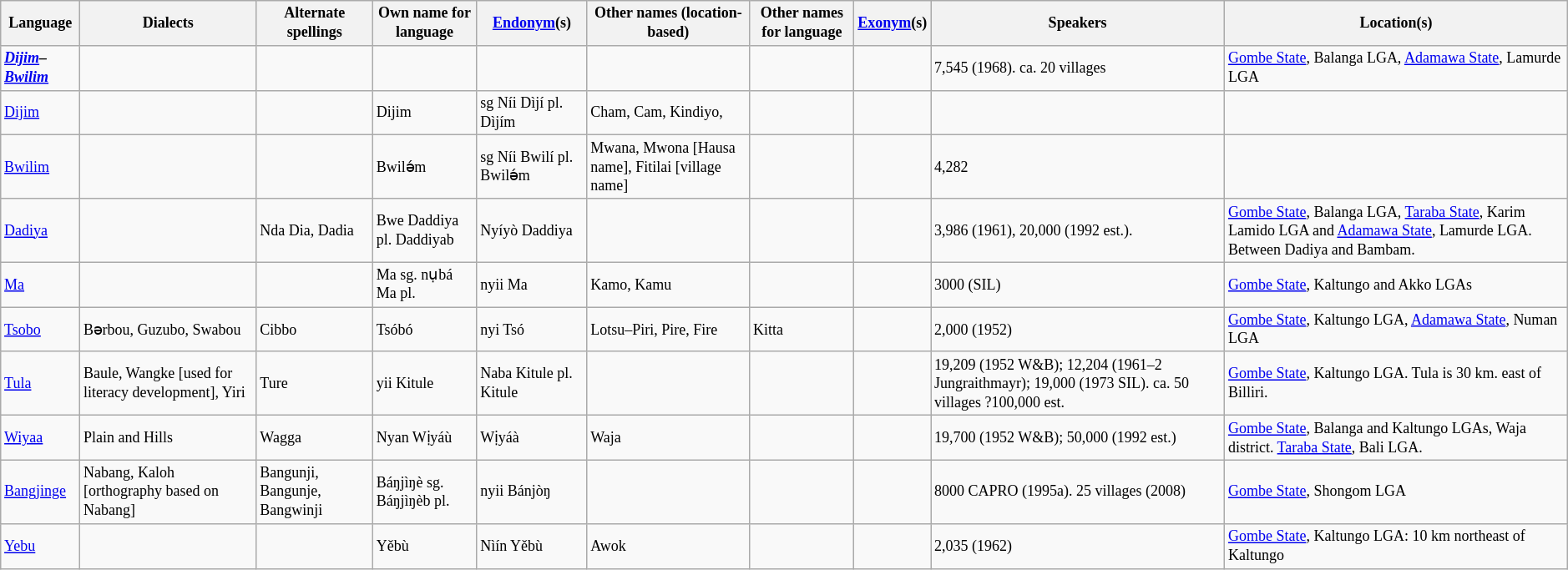<table class="wikitable sortable" | style="font-size: 75%;" |>
<tr>
<th>Language</th>
<th>Dialects</th>
<th>Alternate spellings</th>
<th>Own name for language</th>
<th><a href='#'>Endonym</a>(s)</th>
<th>Other names (location-based)</th>
<th>Other names for language</th>
<th><a href='#'>Exonym</a>(s)</th>
<th>Speakers</th>
<th>Location(s)</th>
</tr>
<tr>
<td><strong><em><a href='#'>Dijim</a>–<a href='#'>Bwilim</a></em></strong></td>
<td></td>
<td></td>
<td></td>
<td></td>
<td></td>
<td></td>
<td></td>
<td>7,545 (1968). ca. 20 villages</td>
<td><a href='#'>Gombe State</a>, Balanga LGA, <a href='#'>Adamawa State</a>, Lamurde LGA</td>
</tr>
<tr>
<td><a href='#'>Dijim</a></td>
<td></td>
<td></td>
<td>Dijim</td>
<td>sg Níi Dìjí pl. Dìjím</td>
<td>Cham, Cam, Kindiyo,</td>
<td></td>
<td></td>
<td></td>
<td></td>
</tr>
<tr>
<td><a href='#'>Bwilim</a></td>
<td></td>
<td></td>
<td>Bwilə́m</td>
<td>sg Níi Bwilí pl. Bwilə́m</td>
<td>Mwana, Mwona [Hausa name], Fitilai [village name]</td>
<td></td>
<td></td>
<td>4,282</td>
<td></td>
</tr>
<tr>
<td><a href='#'>Dadiya</a></td>
<td></td>
<td>Nda Dia, Dadia</td>
<td>Bwe Daddiya pl. Daddiyab</td>
<td>Nyíyò Daddiya</td>
<td></td>
<td></td>
<td></td>
<td>3,986 (1961), 20,000 (1992 est.).</td>
<td><a href='#'>Gombe State</a>, Balanga LGA, <a href='#'>Taraba State</a>, Karim Lamido LGA and <a href='#'>Adamawa State</a>, Lamurde LGA. Between Dadiya and Bambam.</td>
</tr>
<tr>
<td><a href='#'>Ma</a></td>
<td></td>
<td></td>
<td>Ma sg. nụbá Ma pl.</td>
<td>nyii Ma</td>
<td>Kamo, Kamu</td>
<td></td>
<td></td>
<td>3000 (SIL)</td>
<td><a href='#'>Gombe State</a>, Kaltungo and Akko LGAs</td>
</tr>
<tr>
<td><a href='#'>Tsobo</a></td>
<td>Bәrbou, Guzubo, Swabou</td>
<td>Cibbo</td>
<td>Tsóbó</td>
<td>nyi Tsó</td>
<td>Lotsu–Piri, Pire, Fire</td>
<td>Kitta</td>
<td></td>
<td>2,000 (1952)</td>
<td><a href='#'>Gombe State</a>, Kaltungo LGA, <a href='#'>Adamawa State</a>, Numan LGA</td>
</tr>
<tr>
<td><a href='#'>Tula</a></td>
<td>Baule, Wangke [used for literacy development], Yiri</td>
<td>Ture</td>
<td>yii Kitule</td>
<td>Naba Kitule pl. Kitule</td>
<td></td>
<td></td>
<td></td>
<td>19,209 (1952 W&B); 12,204 (1961–2 Jungraithmayr); 19,000 (1973 SIL). ca. 50 villages ?100,000 est.</td>
<td><a href='#'>Gombe State</a>, Kaltungo LGA. Tula is 30 km. east of Billiri.</td>
</tr>
<tr>
<td><a href='#'>Wiyaa</a></td>
<td>Plain and Hills</td>
<td>Wagga</td>
<td>Nyan Wịyáù</td>
<td>Wịyáà</td>
<td>Waja</td>
<td></td>
<td></td>
<td>19,700 (1952 W&B); 50,000 (1992 est.)</td>
<td><a href='#'>Gombe State</a>, Balanga and Kaltungo LGAs, Waja district. <a href='#'>Taraba State</a>, Bali LGA.</td>
</tr>
<tr>
<td><a href='#'>Bangjinge</a></td>
<td>Nabang, Kaloh [orthography based on Nabang]</td>
<td>Bangunji, Bangunje, Bangwinji</td>
<td>Báŋjìŋè sg. Báŋjìŋèb pl.</td>
<td>nyii Bánjòŋ</td>
<td></td>
<td></td>
<td></td>
<td>8000 CAPRO (1995a). 25 villages (2008)</td>
<td><a href='#'>Gombe State</a>, Shongom LGA</td>
</tr>
<tr>
<td><a href='#'>Yebu</a></td>
<td></td>
<td></td>
<td>Yěbù</td>
<td>Nìín Yěbù</td>
<td>Awok</td>
<td></td>
<td></td>
<td>2,035 (1962)</td>
<td><a href='#'>Gombe State</a>, Kaltungo LGA: 10 km northeast of Kaltungo</td>
</tr>
</table>
